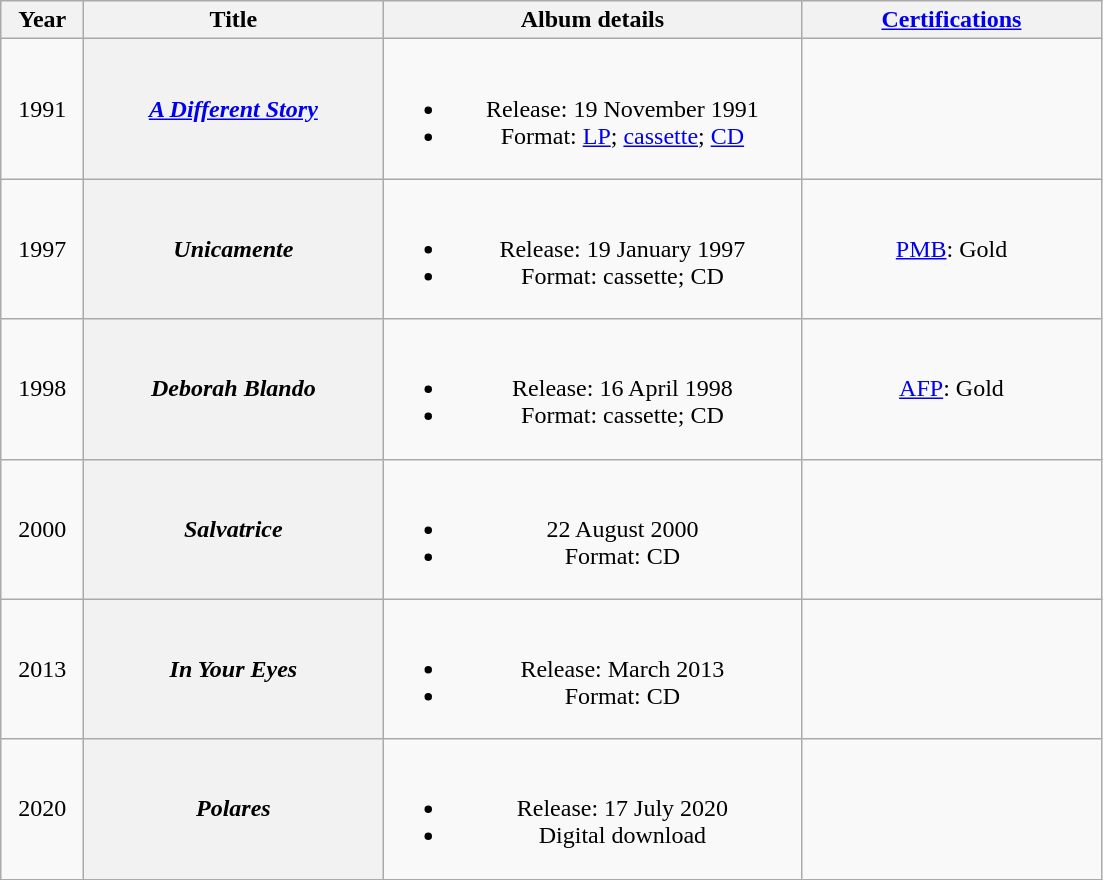<table class="wikitable plainrowheaders" style="text-align:center;">
<tr>
<th scope="col" rowspan="1" style="width:3em;">Year</th>
<th scope="col" rowspan="1" style="width:12em;">Title</th>
<th scope="col" rowspan="1" style="width:17em;">Album details</th>
<th scope="col" rowspan="1" style="width:12em;"><a href='#'>Certifications</a></th>
</tr>
<tr>
<td>1991</td>
<th scope="row"><em><a href='#'>A Different Story</a></em></th>
<td><br><ul><li>Release: 19 November 1991</li><li>Format: <a href='#'>LP</a>; <a href='#'>cassette</a>; <a href='#'>CD</a></li></ul></td>
<td></td>
</tr>
<tr>
<td>1997</td>
<th scope="row"><em>Unicamente</em></th>
<td><br><ul><li>Release: 19 January 1997</li><li>Format: cassette; CD</li></ul></td>
<td><a href='#'>PMB</a>: Gold</td>
</tr>
<tr>
<td>1998</td>
<th scope="row"><em>Deborah Blando</em></th>
<td><br><ul><li>Release: 16 April 1998</li><li>Format: cassette; CD</li></ul></td>
<td><a href='#'>AFP</a>: Gold</td>
</tr>
<tr>
<td>2000</td>
<th scope="row"><em>Salvatrice</em></th>
<td><br><ul><li>22 August 2000</li><li>Format: CD</li></ul></td>
<td></td>
</tr>
<tr>
<td>2013</td>
<th scope="row"><em>In Your Eyes</em></th>
<td><br><ul><li>Release: March 2013</li><li>Format: CD</li></ul></td>
<td></td>
</tr>
<tr>
<td>2020</td>
<th scope="row"><em>Polares</em></th>
<td><br><ul><li>Release: 17 July 2020</li><li>Digital download</li></ul></td>
<td></td>
</tr>
</table>
